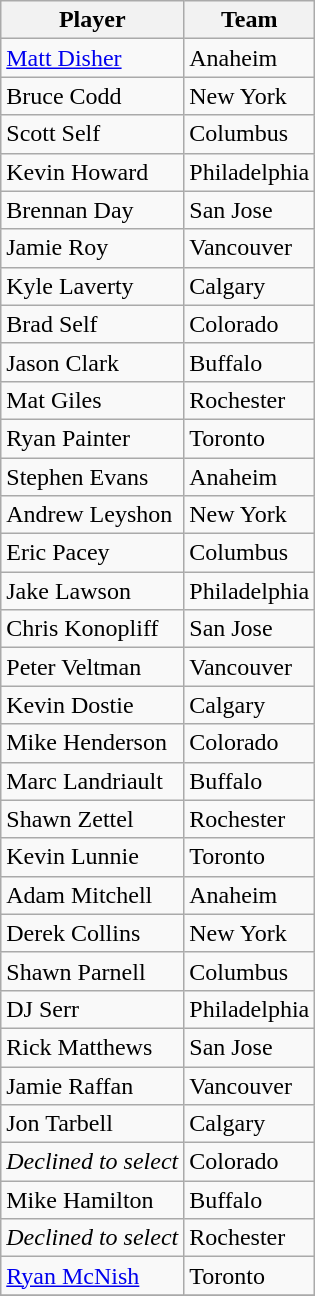<table class="wikitable">
<tr>
<th>Player</th>
<th>Team</th>
</tr>
<tr>
<td><a href='#'>Matt Disher</a></td>
<td>Anaheim</td>
</tr>
<tr>
<td>Bruce Codd</td>
<td>New York</td>
</tr>
<tr>
<td>Scott Self</td>
<td>Columbus</td>
</tr>
<tr>
<td>Kevin Howard</td>
<td>Philadelphia</td>
</tr>
<tr>
<td>Brennan Day</td>
<td>San Jose</td>
</tr>
<tr>
<td>Jamie Roy</td>
<td>Vancouver</td>
</tr>
<tr>
<td>Kyle Laverty</td>
<td>Calgary</td>
</tr>
<tr>
<td>Brad Self</td>
<td>Colorado</td>
</tr>
<tr>
<td>Jason Clark</td>
<td>Buffalo</td>
</tr>
<tr>
<td>Mat Giles</td>
<td>Rochester</td>
</tr>
<tr>
<td>Ryan Painter</td>
<td>Toronto</td>
</tr>
<tr>
<td>Stephen Evans</td>
<td>Anaheim</td>
</tr>
<tr>
<td>Andrew Leyshon</td>
<td>New York</td>
</tr>
<tr>
<td>Eric Pacey</td>
<td>Columbus</td>
</tr>
<tr>
<td>Jake Lawson</td>
<td>Philadelphia</td>
</tr>
<tr>
<td>Chris Konopliff</td>
<td>San Jose</td>
</tr>
<tr>
<td>Peter Veltman</td>
<td>Vancouver</td>
</tr>
<tr>
<td>Kevin Dostie</td>
<td>Calgary</td>
</tr>
<tr>
<td>Mike Henderson</td>
<td>Colorado</td>
</tr>
<tr>
<td>Marc Landriault</td>
<td>Buffalo</td>
</tr>
<tr>
<td>Shawn Zettel</td>
<td>Rochester</td>
</tr>
<tr>
<td>Kevin Lunnie</td>
<td>Toronto</td>
</tr>
<tr>
<td>Adam Mitchell</td>
<td>Anaheim</td>
</tr>
<tr>
<td>Derek Collins</td>
<td>New York</td>
</tr>
<tr>
<td>Shawn Parnell</td>
<td>Columbus</td>
</tr>
<tr>
<td>DJ Serr</td>
<td>Philadelphia</td>
</tr>
<tr>
<td>Rick Matthews</td>
<td>San Jose</td>
</tr>
<tr>
<td>Jamie Raffan</td>
<td>Vancouver</td>
</tr>
<tr>
<td>Jon Tarbell</td>
<td>Calgary</td>
</tr>
<tr>
<td><em>Declined to select</em></td>
<td>Colorado</td>
</tr>
<tr>
<td>Mike Hamilton</td>
<td>Buffalo</td>
</tr>
<tr>
<td><em>Declined to select</em></td>
<td>Rochester</td>
</tr>
<tr>
<td><a href='#'>Ryan McNish</a></td>
<td>Toronto</td>
</tr>
<tr>
</tr>
</table>
